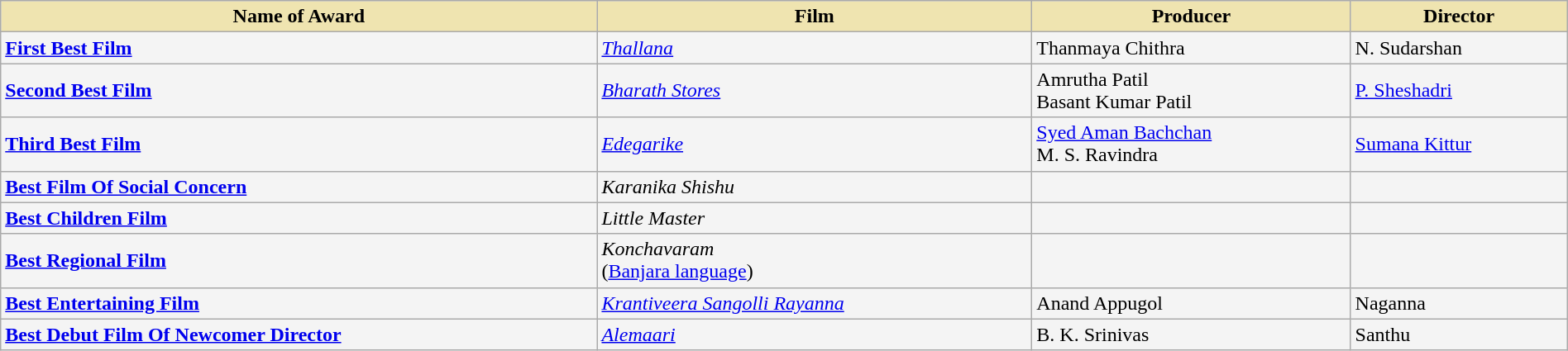<table class="wikitable" style="width:100%;">
<tr>
<th style="background-color:#EFE4B0;">Name of Award</th>
<th style="background-color:#EFE4B0;">Film</th>
<th style="background-color:#EFE4B0;">Producer</th>
<th style="background-color:#EFE4B0;">Director</th>
</tr>
<tr style="background-color:#F4F4F4">
<td><strong><a href='#'>First Best Film</a></strong></td>
<td><em><a href='#'>Thallana</a></em></td>
<td>Thanmaya Chithra</td>
<td>N. Sudarshan</td>
</tr>
<tr style="background-color:#F4F4F4">
<td><strong><a href='#'>Second Best Film</a></strong></td>
<td><em><a href='#'>Bharath Stores</a></em></td>
<td>Amrutha Patil<br>Basant Kumar Patil</td>
<td><a href='#'>P. Sheshadri</a></td>
</tr>
<tr style="background-color:#F4F4F4">
<td><strong><a href='#'>Third Best Film</a></strong></td>
<td><em><a href='#'>Edegarike</a></em></td>
<td><a href='#'>Syed Aman Bachchan</a><br>M. S. Ravindra</td>
<td><a href='#'>Sumana Kittur</a></td>
</tr>
<tr style="background-color:#F4F4F4">
<td><strong><a href='#'>Best Film Of Social Concern</a></strong></td>
<td><em>Karanika Shishu</em></td>
<td></td>
<td></td>
</tr>
<tr style="background-color:#F4F4F4">
<td><strong><a href='#'>Best Children Film</a></strong></td>
<td><em>Little Master</em></td>
<td></td>
<td></td>
</tr>
<tr style="background-color:#F4F4F4">
<td><strong><a href='#'>Best Regional Film</a></strong></td>
<td><em>Konchavaram</em><br>(<a href='#'>Banjara language</a>)</td>
<td></td>
<td></td>
</tr>
<tr style="background-color:#F4F4F4">
<td><strong><a href='#'>Best Entertaining Film</a></strong></td>
<td><em><a href='#'>Krantiveera Sangolli Rayanna</a></em></td>
<td>Anand Appugol</td>
<td>Naganna</td>
</tr>
<tr style="background-color:#F4F4F4">
<td><strong><a href='#'>Best Debut Film Of Newcomer Director</a></strong></td>
<td><em><a href='#'>Alemaari</a></em></td>
<td>B. K. Srinivas</td>
<td>Santhu</td>
</tr>
</table>
